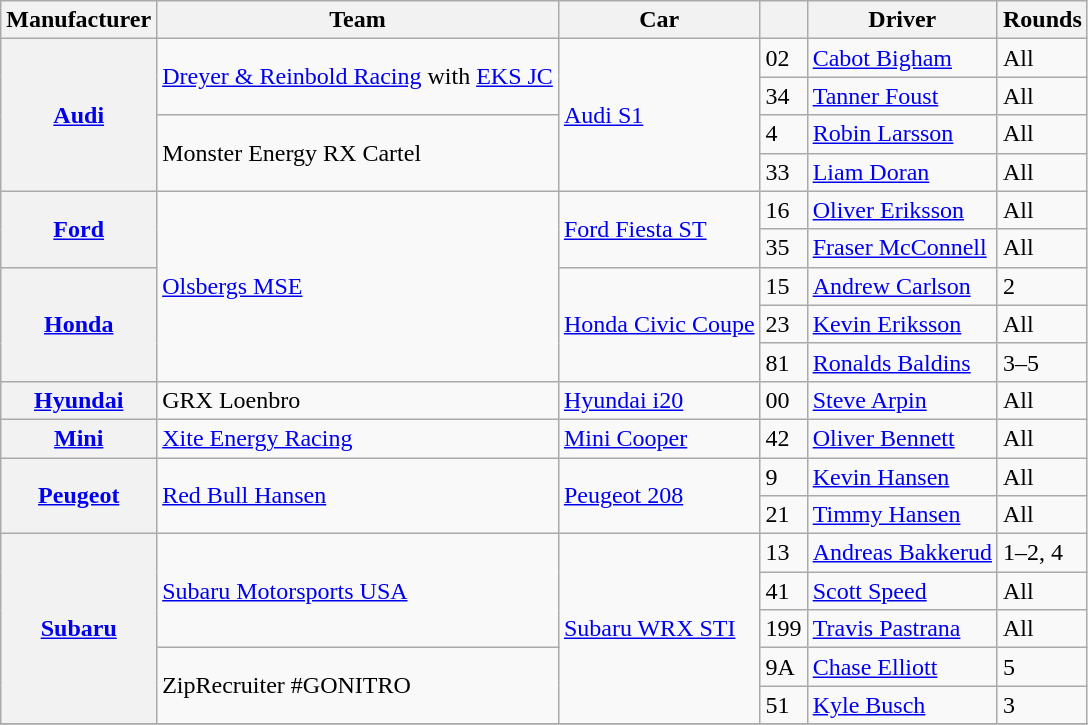<table class="wikitable">
<tr>
<th>Manufacturer</th>
<th>Team</th>
<th>Car</th>
<th></th>
<th>Driver</th>
<th>Rounds</th>
</tr>
<tr>
<th rowspan=4><a href='#'>Audi</a></th>
<td rowspan=2> <a href='#'>Dreyer & Reinbold Racing</a> with <a href='#'>EKS JC</a></td>
<td rowspan=4><a href='#'>Audi S1</a></td>
<td>02</td>
<td> <a href='#'>Cabot Bigham</a></td>
<td>All</td>
</tr>
<tr>
<td>34</td>
<td> <a href='#'>Tanner Foust</a></td>
<td>All</td>
</tr>
<tr>
<td rowspan=2> Monster Energy RX Cartel</td>
<td>4</td>
<td> <a href='#'>Robin Larsson</a></td>
<td>All</td>
</tr>
<tr>
<td>33</td>
<td> <a href='#'>Liam Doran</a></td>
<td>All</td>
</tr>
<tr>
<th rowspan=2><a href='#'>Ford</a></th>
<td rowspan=5> <a href='#'>Olsbergs MSE</a></td>
<td rowspan=2><a href='#'>Ford Fiesta ST</a></td>
<td>16</td>
<td> <a href='#'>Oliver Eriksson</a></td>
<td>All</td>
</tr>
<tr>
<td>35</td>
<td> <a href='#'>Fraser McConnell</a></td>
<td>All</td>
</tr>
<tr>
<th rowspan=3><a href='#'>Honda</a></th>
<td rowspan=3><a href='#'>Honda Civic Coupe</a></td>
<td>15</td>
<td> <a href='#'>Andrew Carlson</a></td>
<td>2</td>
</tr>
<tr>
<td>23</td>
<td> <a href='#'>Kevin Eriksson</a></td>
<td>All</td>
</tr>
<tr>
<td>81</td>
<td> <a href='#'>Ronalds Baldins</a></td>
<td>3–5</td>
</tr>
<tr>
<th><a href='#'>Hyundai</a></th>
<td> GRX Loenbro</td>
<td><a href='#'>Hyundai i20</a></td>
<td>00</td>
<td> <a href='#'>Steve Arpin</a></td>
<td>All</td>
</tr>
<tr>
<th><a href='#'>Mini</a></th>
<td> <a href='#'>Xite Energy Racing</a></td>
<td><a href='#'>Mini Cooper</a></td>
<td>42</td>
<td> <a href='#'>Oliver Bennett</a></td>
<td>All</td>
</tr>
<tr>
<th rowspan=2><a href='#'>Peugeot</a></th>
<td rowspan=2> <a href='#'>Red Bull Hansen</a></td>
<td rowspan=2><a href='#'>Peugeot 208</a></td>
<td>9</td>
<td> <a href='#'>Kevin Hansen</a></td>
<td>All</td>
</tr>
<tr>
<td>21</td>
<td> <a href='#'>Timmy Hansen</a></td>
<td>All</td>
</tr>
<tr>
<th rowspan=5><a href='#'>Subaru</a></th>
<td rowspan=3> <a href='#'>Subaru Motorsports USA</a></td>
<td rowspan=5><a href='#'> Subaru WRX STI</a></td>
<td>13</td>
<td> <a href='#'>Andreas Bakkerud</a></td>
<td>1–2, 4</td>
</tr>
<tr>
<td>41</td>
<td> <a href='#'>Scott Speed</a></td>
<td>All</td>
</tr>
<tr>
<td>199</td>
<td> <a href='#'>Travis Pastrana</a></td>
<td>All</td>
</tr>
<tr>
<td rowspan=2> ZipRecruiter #GONITRO</td>
<td>9A</td>
<td> <a href='#'>Chase Elliott</a></td>
<td>5</td>
</tr>
<tr>
<td>51</td>
<td> <a href='#'>Kyle Busch</a></td>
<td>3</td>
</tr>
<tr>
</tr>
</table>
